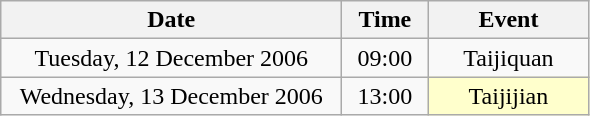<table class = "wikitable" style="text-align:center;">
<tr>
<th width=220>Date</th>
<th width=50>Time</th>
<th width=100>Event</th>
</tr>
<tr>
<td>Tuesday, 12 December 2006</td>
<td>09:00</td>
<td>Taijiquan</td>
</tr>
<tr>
<td>Wednesday, 13 December 2006</td>
<td>13:00</td>
<td bgcolor=ffffcc>Taijijian</td>
</tr>
</table>
